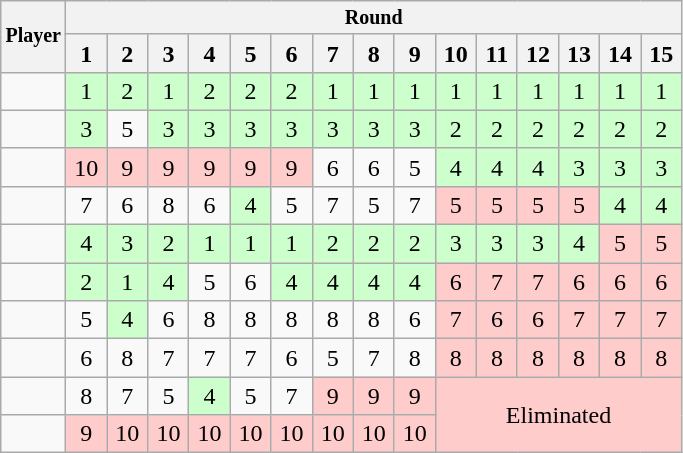<table class="wikitable">
<tr style="font-size:10pt;font-weight:bold">
<th rowspan=2>Player</th>
<th colspan=15>Round</th>
</tr>
<tr>
<th style="width:20px;">1</th>
<th style="width:20px;">2</th>
<th style="width:20px;">3</th>
<th style="width:20px;">4</th>
<th style="width:20px;">5</th>
<th style="width:20px;">6</th>
<th style="width:20px;">7</th>
<th style="width:20px;">8</th>
<th style="width:20px;">9</th>
<th style="width:20px;">10</th>
<th style="width:20px;">11</th>
<th style="width:20px;">12</th>
<th style="width:20px;">13</th>
<th style="width:20px;">14</th>
<th style="width:20px;">15</th>
</tr>
<tr>
<td> </td>
<td align=center bgcolor="#ccffcc">1</td>
<td align=center bgcolor="#ccffcc">2</td>
<td align=center bgcolor="#ccffcc">1</td>
<td align=center bgcolor="#ccffcc">2</td>
<td align=center bgcolor="#ccffcc">2</td>
<td align=center bgcolor="#ccffcc">2</td>
<td align=center bgcolor="#ccffcc">1</td>
<td align=center bgcolor="#ccffcc">1</td>
<td align=center bgcolor="#ccffcc">1</td>
<td align=center bgcolor="#ccffcc">1</td>
<td align=center bgcolor="#ccffcc">1</td>
<td align=center bgcolor="#ccffcc">1</td>
<td align=center bgcolor="#ccffcc">1</td>
<td align=center bgcolor="#ccffcc">1</td>
<td align=center bgcolor="#ccffcc">1</td>
</tr>
<tr>
<td></td>
<td align=center bgcolor="#ccffcc">3</td>
<td align=center>5</td>
<td align=center bgcolor="#ccffcc">3</td>
<td align=center bgcolor="#ccffcc">3</td>
<td align=center bgcolor="#ccffcc">3</td>
<td align=center bgcolor="#ccffcc">3</td>
<td align=center bgcolor="#ccffcc">3</td>
<td align=center bgcolor="#ccffcc">3</td>
<td align=center bgcolor="#ccffcc">3</td>
<td align=center bgcolor="#ccffcc">2</td>
<td align=center bgcolor="#ccffcc">2</td>
<td align=center bgcolor="#ccffcc">2</td>
<td align=center bgcolor="#ccffcc">2</td>
<td align=center bgcolor="#ccffcc">2</td>
<td align=center bgcolor="#ccffcc">2</td>
</tr>
<tr>
<td> </td>
<td align=center bgcolor="#ffcccc">10</td>
<td align=center bgcolor="#ffcccc">9</td>
<td align=center bgcolor="#ffcccc">9</td>
<td align=center bgcolor="#ffcccc">9</td>
<td align=center bgcolor="#ffcccc">9</td>
<td align=center bgcolor="#ffcccc">9</td>
<td align=center>6</td>
<td align=center>6</td>
<td align=center>5</td>
<td align=center bgcolor="#ccffcc">4</td>
<td align=center bgcolor="#ccffcc">4</td>
<td align=center bgcolor="#ccffcc">4</td>
<td align=center bgcolor="#ccffcc">3</td>
<td align=center bgcolor="#ccffcc">3</td>
<td align=center bgcolor="#ccffcc">3</td>
</tr>
<tr>
<td> </td>
<td align=center>7</td>
<td align=center>6</td>
<td align=center>8</td>
<td align=center>6</td>
<td align=center bgcolor="#ccffcc">4</td>
<td align=center>5</td>
<td align=center>7</td>
<td align=center>5</td>
<td align=center>7</td>
<td align=center bgcolor="#ffcccc">5</td>
<td align=center bgcolor="#ffcccc">5</td>
<td align=center bgcolor="#ffcccc">5</td>
<td align=center bgcolor="#ffcccc">5</td>
<td align=center bgcolor="#ccffcc">4</td>
<td align=center bgcolor="#ccffcc">4</td>
</tr>
<tr>
<td> </td>
<td align=center bgcolor="#ccffcc">4</td>
<td align=center bgcolor="#ccffcc">3</td>
<td align=center bgcolor="#ccffcc">2</td>
<td align=center bgcolor="#ccffcc">1</td>
<td align=center bgcolor="#ccffcc">1</td>
<td align=center bgcolor="#ccffcc">1</td>
<td align=center bgcolor="#ccffcc">2</td>
<td align=center bgcolor="#ccffcc">2</td>
<td align=center bgcolor="#ccffcc">2</td>
<td align=center bgcolor="#ccffcc">3</td>
<td align=center bgcolor="#ccffcc">3</td>
<td align=center bgcolor="#ccffcc">3</td>
<td align=center bgcolor="#ccffcc">4</td>
<td align=center bgcolor="#ffcccc">5</td>
<td align=center bgcolor="#ffcccc">5</td>
</tr>
<tr>
<td> </td>
<td align=center bgcolor="#ccffcc">2</td>
<td align=center bgcolor="#ccffcc">1</td>
<td align=center bgcolor="#ccffcc">4</td>
<td align=center>5</td>
<td align=center>6</td>
<td align=center bgcolor="#ccffcc">4</td>
<td align=center bgcolor="#ccffcc">4</td>
<td align=center bgcolor="#ccffcc">4</td>
<td align=center bgcolor="#ccffcc">4</td>
<td align=center bgcolor="#ffcccc">6</td>
<td align=center bgcolor="#ffcccc">7</td>
<td align=center bgcolor="#ffcccc">7</td>
<td align=center bgcolor="#ffcccc">6</td>
<td align=center bgcolor="#ffcccc">6</td>
<td align=center bgcolor="#ffcccc">6</td>
</tr>
<tr>
<td> </td>
<td align=center>5</td>
<td align=center bgcolor="#ccffcc">4</td>
<td align=center>6</td>
<td align=center>8</td>
<td align=center>8</td>
<td align=center>8</td>
<td align=center>8</td>
<td align=center>8</td>
<td align=center>6</td>
<td align=center bgcolor="#ffcccc">7</td>
<td align=center bgcolor="#ffcccc">6</td>
<td align=center bgcolor="#ffcccc">6</td>
<td align=center bgcolor="#ffcccc">7</td>
<td align=center bgcolor="#ffcccc">7</td>
<td align=center bgcolor="#ffcccc">7</td>
</tr>
<tr>
<td> </td>
<td align=center>6</td>
<td align=center>8</td>
<td align=center>7</td>
<td align=center>7</td>
<td align=center>7</td>
<td align=center>6</td>
<td align=center>5</td>
<td align=center>7</td>
<td align=center>8</td>
<td align=center bgcolor="#ffcccc">8</td>
<td align=center bgcolor="#ffcccc">8</td>
<td align=center bgcolor="#ffcccc">8</td>
<td align=center bgcolor="#ffcccc">8</td>
<td align=center bgcolor="#ffcccc">8</td>
<td align=center bgcolor="#ffcccc">8</td>
</tr>
<tr>
<td> </td>
<td align=center>8</td>
<td align=center>7</td>
<td align=center>5</td>
<td align=center bgcolor="#ccffcc">4</td>
<td align=center>5</td>
<td align=center>7</td>
<td align=center bgcolor="#ffcccc">9</td>
<td align=center bgcolor="#ffcccc">9</td>
<td align=center bgcolor="#ffcccc">9</td>
<td align=center bgcolor="#ffcccc" colspan=6 rowspan=2>Eliminated</td>
</tr>
<tr>
<td> </td>
<td align=center bgcolor="#ffcccc">9</td>
<td align=center bgcolor="#ffcccc">10</td>
<td align=center bgcolor="#ffcccc">10</td>
<td align=center bgcolor="#ffcccc">10</td>
<td align=center bgcolor="#ffcccc">10</td>
<td align=center bgcolor="#ffcccc">10</td>
<td align=center bgcolor="#ffcccc">10</td>
<td align=center bgcolor="#ffcccc">10</td>
<td align=center bgcolor="#ffcccc">10</td>
</tr>
</table>
